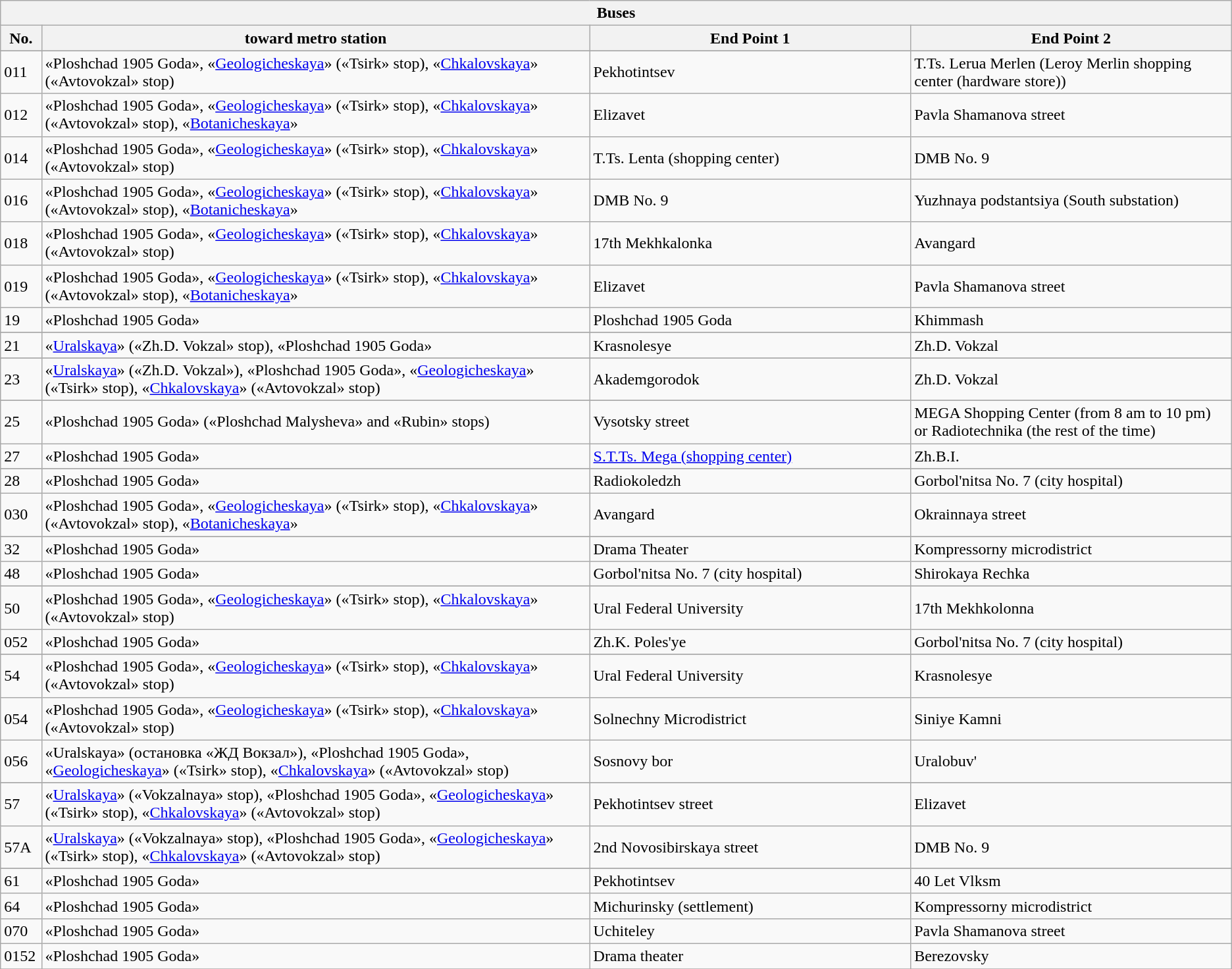<table class="wikitable">
<tr>
<th colspan=4>Buses</th>
</tr>
<tr>
<th width="2%">No.</th>
<th width="41%">toward metro station</th>
<th width="24%">End Point 1</th>
<th width="24%">End Point 2</th>
</tr>
<tr>
</tr>
<tr ----align="center">
<td>011</td>
<td>«Ploshchad 1905 Goda», «<a href='#'>Geologicheskaya</a>» («Tsirk» stop), «<a href='#'>Chkalovskaya</a>» («Avtovokzal» stop)</td>
<td>Pekhotintsev</td>
<td>T.Ts. Lerua Merlen (Leroy Merlin shopping center (hardware store))</td>
</tr>
<tr ----align="center">
<td>012</td>
<td>«Ploshchad 1905 Goda», «<a href='#'>Geologicheskaya</a>» («Tsirk» stop), «<a href='#'>Chkalovskaya</a>» («Avtovokzal» stop), «<a href='#'>Botanicheskaya</a>»</td>
<td>Elizavet</td>
<td>Pavla Shamanova street</td>
</tr>
<tr ----align="center">
<td>014</td>
<td>«Ploshchad 1905 Goda», «<a href='#'>Geologicheskaya</a>» («Tsirk» stop), «<a href='#'>Chkalovskaya</a>» («Avtovokzal» stop)</td>
<td>T.Ts. Lenta (shopping center)</td>
<td>DMB No. 9</td>
</tr>
<tr ----align="center">
<td>016</td>
<td>«Ploshchad 1905 Goda», «<a href='#'>Geologicheskaya</a>» («Tsirk» stop), «<a href='#'>Chkalovskaya</a>» («Avtovokzal» stop), «<a href='#'>Botanicheskaya</a>»</td>
<td>DMB No. 9</td>
<td>Yuzhnaya podstantsiya (South substation)</td>
</tr>
<tr ----align="center">
<td>018</td>
<td>«Ploshchad 1905 Goda», «<a href='#'>Geologicheskaya</a>» («Tsirk» stop), «<a href='#'>Chkalovskaya</a>» («Avtovokzal» stop)</td>
<td>17th Mekhkalonka</td>
<td>Avangard</td>
</tr>
<tr ----align="center">
<td>019</td>
<td>«Ploshchad 1905 Goda», «<a href='#'>Geologicheskaya</a>» («Tsirk» stop), «<a href='#'>Chkalovskaya</a>» («Avtovokzal» stop), «<a href='#'>Botanicheskaya</a>»</td>
<td>Elizavet</td>
<td>Pavla Shamanova street</td>
</tr>
<tr ----align="center">
<td>19</td>
<td>«Ploshchad 1905 Goda»</td>
<td>Ploshchad 1905 Goda</td>
<td>Khimmash</td>
</tr>
<tr>
</tr>
<tr ----align="center">
<td>21</td>
<td>«<a href='#'>Uralskaya</a>» («Zh.D. Vokzal» stop), «Ploshchad 1905 Goda»</td>
<td>Krasnolesye</td>
<td>Zh.D. Vokzal</td>
</tr>
<tr>
</tr>
<tr ----align="center">
<td>23</td>
<td>«<a href='#'>Uralskaya</a>» («Zh.D. Vokzal»), «Ploshchad 1905 Goda», «<a href='#'>Geologicheskaya</a>» («Tsirk» stop), «<a href='#'>Chkalovskaya</a>» («Avtovokzal» stop)</td>
<td>Akademgorodok</td>
<td>Zh.D. Vokzal</td>
</tr>
<tr>
</tr>
<tr ----align="center">
<td>25</td>
<td>«Ploshchad 1905 Goda» («Ploshchad Malysheva» and «Rubin» stops)</td>
<td>Vysotsky street</td>
<td>MEGA Shopping Center (from 8 am to 10 pm) or Radiotechnika (the rest of the time)</td>
</tr>
<tr ----align="center">
<td>27</td>
<td>«Ploshchad 1905 Goda»</td>
<td><a href='#'>S.T.Ts. Mega (shopping center)</a></td>
<td>Zh.B.I.</td>
</tr>
<tr>
</tr>
<tr ----align="center">
<td>28</td>
<td>«Ploshchad 1905 Goda»</td>
<td>Radiokoledzh</td>
<td>Gorbol'nitsa No. 7 (city hospital)</td>
</tr>
<tr ----align="center">
<td>030</td>
<td>«Ploshchad 1905 Goda», «<a href='#'>Geologicheskaya</a>» («Tsirk» stop), «<a href='#'>Chkalovskaya</a>» («Avtovokzal» stop), «<a href='#'>Botanicheskaya</a>»</td>
<td>Avangard</td>
<td>Okrainnaya street</td>
</tr>
<tr>
</tr>
<tr ----align="center">
<td>32</td>
<td>«Ploshchad 1905 Goda»</td>
<td>Drama Theater</td>
<td>Kompressorny microdistrict</td>
</tr>
<tr ----align="center">
<td>48</td>
<td>«Ploshchad 1905 Goda»</td>
<td>Gorbol'nitsa No. 7 (city hospital)</td>
<td>Shirokaya Rechka</td>
</tr>
<tr>
</tr>
<tr ----align="center">
<td>50</td>
<td>«Ploshchad 1905 Goda», «<a href='#'>Geologicheskaya</a>» («Tsirk» stop), «<a href='#'>Chkalovskaya</a>» («Avtovokzal» stop)</td>
<td>Ural Federal University</td>
<td>17th Mekhkolonna</td>
</tr>
<tr ----align="center">
<td>052</td>
<td>«Ploshchad 1905 Goda»</td>
<td>Zh.K. Poles'ye</td>
<td>Gorbol'nitsa No. 7 (city hospital)</td>
</tr>
<tr>
</tr>
<tr ----align="center">
<td>54</td>
<td>«Ploshchad 1905 Goda», «<a href='#'>Geologicheskaya</a>» («Tsirk» stop), «<a href='#'>Chkalovskaya</a>» («Avtovokzal» stop)</td>
<td>Ural Federal University</td>
<td>Krasnolesye</td>
</tr>
<tr ----align="center">
<td>054</td>
<td>«Ploshchad 1905 Goda», «<a href='#'>Geologicheskaya</a>» («Tsirk» stop), «<a href='#'>Chkalovskaya</a>» («Avtovokzal» stop)</td>
<td>Solnechny Microdistrict</td>
<td>Siniye Kamni</td>
</tr>
<tr ----align="center">
<td>056</td>
<td>«Uralskaya» (остановка «ЖД Вокзал»), «Ploshchad 1905 Goda», «<a href='#'>Geologicheskaya</a>» («Tsirk» stop), «<a href='#'>Chkalovskaya</a>» («Avtovokzal» stop)</td>
<td>Sosnovy bor</td>
<td>Uralobuv'</td>
</tr>
<tr>
</tr>
<tr ----align="center">
<td>57</td>
<td>«<a href='#'>Uralskaya</a>» («Vokzalnaya» stop), «Ploshchad 1905 Goda», «<a href='#'>Geologicheskaya</a>» («Tsirk» stop), «<a href='#'>Chkalovskaya</a>» («Avtovokzal» stop)</td>
<td>Pekhotintsev street</td>
<td>Elizavet</td>
</tr>
<tr ----align="center">
<td>57А</td>
<td>«<a href='#'>Uralskaya</a>» («Vokzalnaya» stop), «Ploshchad 1905 Goda», «<a href='#'>Geologicheskaya</a>» («Tsirk» stop), «<a href='#'>Chkalovskaya</a>» («Avtovokzal» stop)</td>
<td>2nd Novosibirskaya street</td>
<td>DMB No. 9</td>
</tr>
<tr>
</tr>
<tr ----align="center">
<td>61</td>
<td>«Ploshchad 1905 Goda»</td>
<td>Pekhotintsev</td>
<td>40 Let Vlksm</td>
</tr>
<tr ----align="center">
<td>64</td>
<td>«Ploshchad 1905 Goda»</td>
<td>Michurinsky (settlement)</td>
<td>Kompressorny microdistrict</td>
</tr>
<tr ----align="center">
<td>070</td>
<td>«Ploshchad 1905 Goda»</td>
<td>Uchiteley</td>
<td>Pavla Shamanova street</td>
</tr>
<tr ----align="center">
<td>0152</td>
<td>«Ploshchad 1905 Goda»</td>
<td>Drama theater</td>
<td>Berezovsky</td>
</tr>
<tr>
</tr>
</table>
